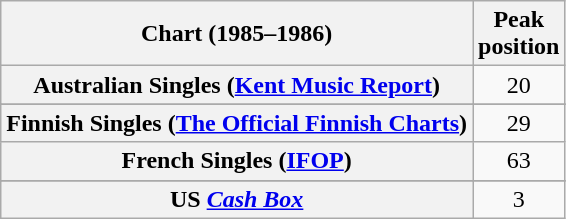<table class="wikitable sortable plainrowheaders" style="text-align:center">
<tr>
<th>Chart (1985–1986)</th>
<th>Peak<br>position</th>
</tr>
<tr>
<th scope="row">Australian Singles (<a href='#'>Kent Music Report</a>)</th>
<td>20</td>
</tr>
<tr>
</tr>
<tr>
</tr>
<tr>
<th scope="row">Finnish Singles (<a href='#'>The Official Finnish Charts</a>)</th>
<td align="center">29</td>
</tr>
<tr>
<th scope="row">French Singles (<a href='#'>IFOP</a>)</th>
<td>63</td>
</tr>
<tr>
</tr>
<tr>
</tr>
<tr>
</tr>
<tr>
</tr>
<tr>
</tr>
<tr>
</tr>
<tr>
</tr>
<tr>
<th scope="row">US <em><a href='#'>Cash Box</a></em></th>
<td>3</td>
</tr>
</table>
